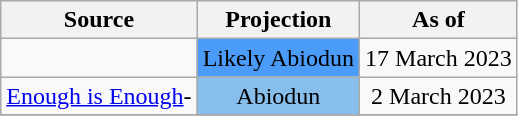<table class="wikitable" style="text-align:center">
<tr>
<th>Source</th>
<th colspan=2>Projection</th>
<th>As of</th>
</tr>
<tr>
<td align="left"></td>
<td colspan=2 bgcolor=#4b9cf9>Likely Abiodun</td>
<td>17 March 2023</td>
</tr>
<tr>
<td align="left"><a href='#'>Enough is Enough</a>-<br></td>
<td colspan=2 bgcolor=#87BEEB>Abiodun</td>
<td>2 March 2023</td>
</tr>
<tr>
</tr>
</table>
